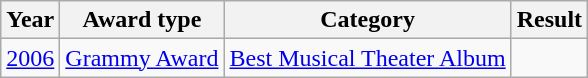<table class="wikitable">
<tr>
<th>Year</th>
<th>Award type</th>
<th>Category</th>
<th>Result</th>
</tr>
<tr>
<td><a href='#'>2006</a></td>
<td><a href='#'>Grammy Award</a></td>
<td><a href='#'>Best Musical Theater Album</a></td>
<td></td>
</tr>
</table>
